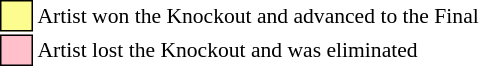<table class="toccolours" style="font-size:90%; white-space: nowrap">
<tr>
<td style="background:#fdfc8f; border:1px solid black">     </td>
<td>Artist won the Knockout and advanced to the Final</td>
</tr>
<tr>
<td style="background:pink; border:1px solid black">     </td>
<td>Artist lost the Knockout and was eliminated</td>
</tr>
</table>
